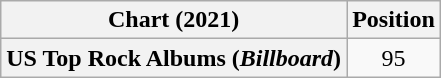<table class="wikitable plainrowheaders" style="text-align:center">
<tr>
<th scope="col">Chart (2021)</th>
<th scope="col">Position</th>
</tr>
<tr>
<th scope="row">US Top Rock Albums (<em>Billboard</em>)</th>
<td>95</td>
</tr>
</table>
